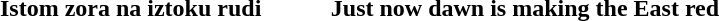<table>
<tr>
<th width="50%">Istom zora na iztoku rudi</th>
<th width="50%">Just now dawn is making the East red</th>
</tr>
<tr>
<td valign="top"><br></td>
<td valign="top"><br></td>
</tr>
</table>
